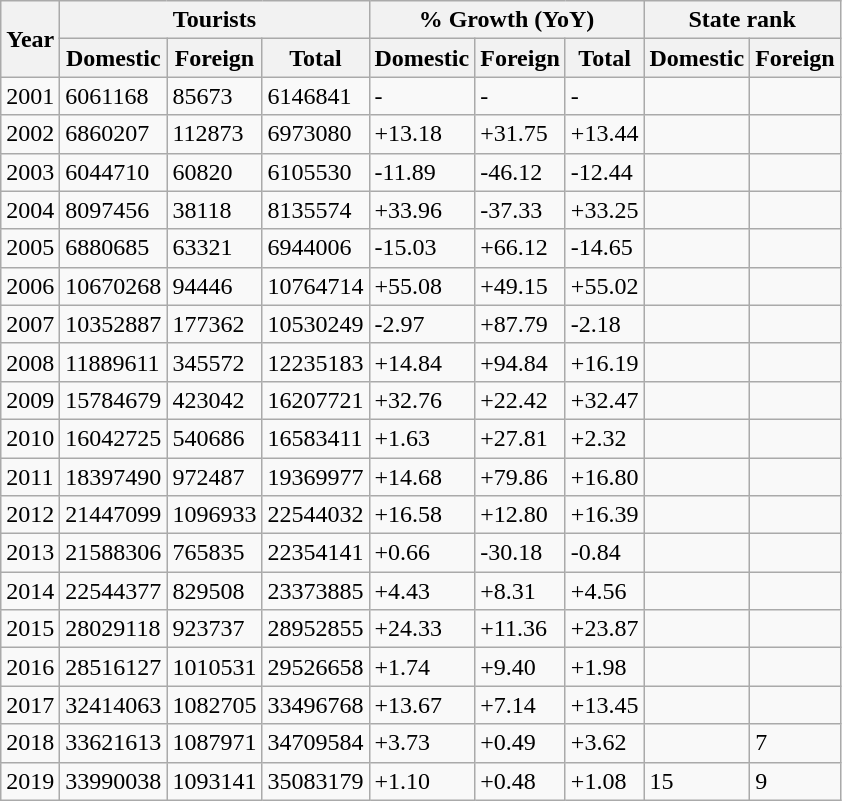<table class="wikitable sortable">
<tr>
<th rowspan="2">Year</th>
<th colspan="3">Tourists</th>
<th colspan="3">% Growth (YoY)</th>
<th colspan="2">State rank</th>
</tr>
<tr>
<th>Domestic</th>
<th><strong>Foreign</strong></th>
<th>Total</th>
<th>Domestic</th>
<th><strong>Foreign</strong></th>
<th>Total</th>
<th>Domestic</th>
<th><strong>Foreign</strong></th>
</tr>
<tr>
<td>2001</td>
<td>6061168</td>
<td>85673</td>
<td>6146841</td>
<td>-</td>
<td>-</td>
<td>-</td>
<td></td>
<td></td>
</tr>
<tr>
<td>2002</td>
<td>6860207</td>
<td>112873</td>
<td>6973080</td>
<td>+13.18</td>
<td>+31.75</td>
<td>+13.44</td>
<td></td>
<td></td>
</tr>
<tr>
<td>2003</td>
<td>6044710</td>
<td>60820</td>
<td>6105530</td>
<td>-11.89</td>
<td>-46.12</td>
<td>-12.44</td>
<td></td>
<td></td>
</tr>
<tr>
<td>2004</td>
<td>8097456</td>
<td>38118</td>
<td>8135574</td>
<td>+33.96</td>
<td>-37.33</td>
<td>+33.25</td>
<td></td>
<td></td>
</tr>
<tr>
<td>2005</td>
<td>6880685</td>
<td>63321</td>
<td>6944006</td>
<td>-15.03</td>
<td>+66.12</td>
<td>-14.65</td>
<td></td>
<td></td>
</tr>
<tr>
<td>2006</td>
<td>10670268</td>
<td>94446</td>
<td>10764714</td>
<td>+55.08</td>
<td>+49.15</td>
<td>+55.02</td>
<td></td>
<td></td>
</tr>
<tr>
<td>2007</td>
<td>10352887</td>
<td>177362</td>
<td>10530249</td>
<td>-2.97</td>
<td>+87.79</td>
<td>-2.18</td>
<td></td>
<td></td>
</tr>
<tr>
<td>2008</td>
<td>11889611</td>
<td>345572</td>
<td>12235183</td>
<td>+14.84</td>
<td>+94.84</td>
<td>+16.19</td>
<td></td>
<td></td>
</tr>
<tr>
<td>2009</td>
<td>15784679</td>
<td>423042</td>
<td>16207721</td>
<td>+32.76</td>
<td>+22.42</td>
<td>+32.47</td>
<td></td>
<td></td>
</tr>
<tr>
<td>2010</td>
<td>16042725</td>
<td>540686</td>
<td>16583411</td>
<td>+1.63</td>
<td>+27.81</td>
<td>+2.32</td>
<td></td>
<td></td>
</tr>
<tr>
<td>2011</td>
<td>18397490</td>
<td>972487</td>
<td>19369977</td>
<td>+14.68</td>
<td>+79.86</td>
<td>+16.80</td>
<td></td>
<td></td>
</tr>
<tr>
<td>2012</td>
<td>21447099</td>
<td>1096933</td>
<td>22544032</td>
<td>+16.58</td>
<td>+12.80</td>
<td>+16.39</td>
<td></td>
<td></td>
</tr>
<tr>
<td>2013</td>
<td>21588306</td>
<td>765835</td>
<td>22354141</td>
<td>+0.66</td>
<td>-30.18</td>
<td>-0.84</td>
<td></td>
<td></td>
</tr>
<tr>
<td>2014</td>
<td>22544377</td>
<td>829508</td>
<td>23373885</td>
<td>+4.43</td>
<td>+8.31</td>
<td>+4.56</td>
<td></td>
<td></td>
</tr>
<tr>
<td>2015</td>
<td>28029118</td>
<td>923737</td>
<td>28952855</td>
<td>+24.33</td>
<td>+11.36</td>
<td>+23.87</td>
<td></td>
<td></td>
</tr>
<tr>
<td>2016</td>
<td>28516127</td>
<td>1010531</td>
<td>29526658</td>
<td>+1.74</td>
<td>+9.40</td>
<td>+1.98</td>
<td></td>
<td></td>
</tr>
<tr>
<td>2017</td>
<td>32414063</td>
<td>1082705</td>
<td>33496768</td>
<td>+13.67</td>
<td>+7.14</td>
<td>+13.45</td>
<td></td>
<td></td>
</tr>
<tr>
<td>2018</td>
<td>33621613</td>
<td>1087971</td>
<td>34709584</td>
<td>+3.73</td>
<td>+0.49</td>
<td>+3.62</td>
<td></td>
<td>7</td>
</tr>
<tr>
<td>2019</td>
<td>33990038</td>
<td>1093141</td>
<td>35083179</td>
<td>+1.10</td>
<td>+0.48</td>
<td>+1.08</td>
<td>15</td>
<td>9</td>
</tr>
</table>
